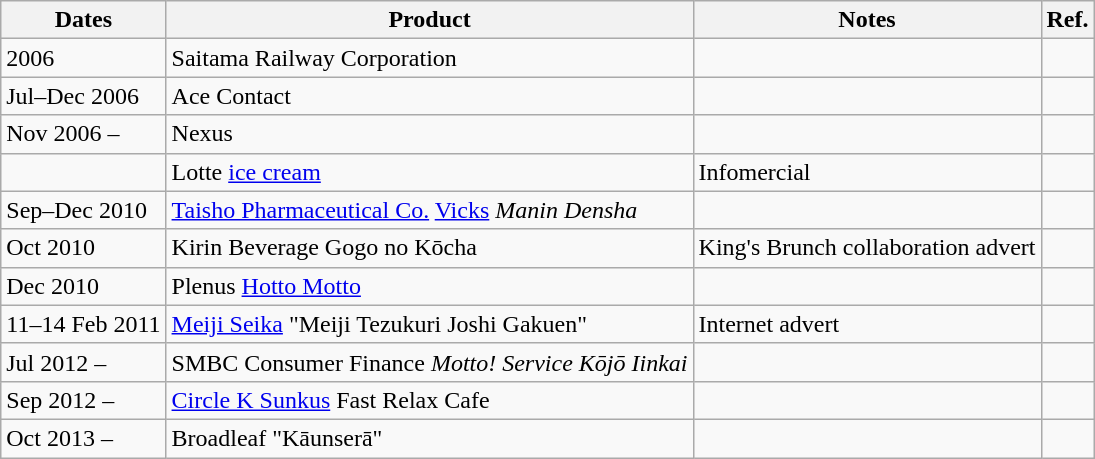<table class="wikitable">
<tr>
<th>Dates</th>
<th>Product</th>
<th>Notes</th>
<th>Ref.</th>
</tr>
<tr>
<td>2006</td>
<td>Saitama Railway Corporation</td>
<td></td>
<td></td>
</tr>
<tr>
<td>Jul–Dec 2006</td>
<td>Ace Contact</td>
<td></td>
<td></td>
</tr>
<tr>
<td>Nov 2006 –</td>
<td>Nexus</td>
<td></td>
<td></td>
</tr>
<tr>
<td></td>
<td>Lotte <a href='#'>ice cream</a></td>
<td>Infomercial</td>
<td></td>
</tr>
<tr>
<td>Sep–Dec 2010</td>
<td><a href='#'>Taisho Pharmaceutical Co.</a> <a href='#'>Vicks</a> <em>Manin Densha</em></td>
<td></td>
<td></td>
</tr>
<tr>
<td>Oct 2010</td>
<td>Kirin Beverage Gogo no Kōcha</td>
<td>King's Brunch collaboration advert</td>
<td></td>
</tr>
<tr>
<td>Dec 2010</td>
<td>Plenus <a href='#'>Hotto Motto</a></td>
<td></td>
<td></td>
</tr>
<tr>
<td>11–14 Feb 2011</td>
<td><a href='#'>Meiji Seika</a> "Meiji Tezukuri Joshi Gakuen"</td>
<td>Internet advert</td>
<td></td>
</tr>
<tr>
<td>Jul 2012 –</td>
<td>SMBC Consumer Finance <em>Motto! Service Kōjō Iinkai</em></td>
<td></td>
<td></td>
</tr>
<tr>
<td>Sep 2012 –</td>
<td><a href='#'>Circle K Sunkus</a> Fast Relax Cafe</td>
<td></td>
<td></td>
</tr>
<tr>
<td>Oct 2013 –</td>
<td>Broadleaf "Kāunserā"</td>
<td></td>
<td></td>
</tr>
</table>
